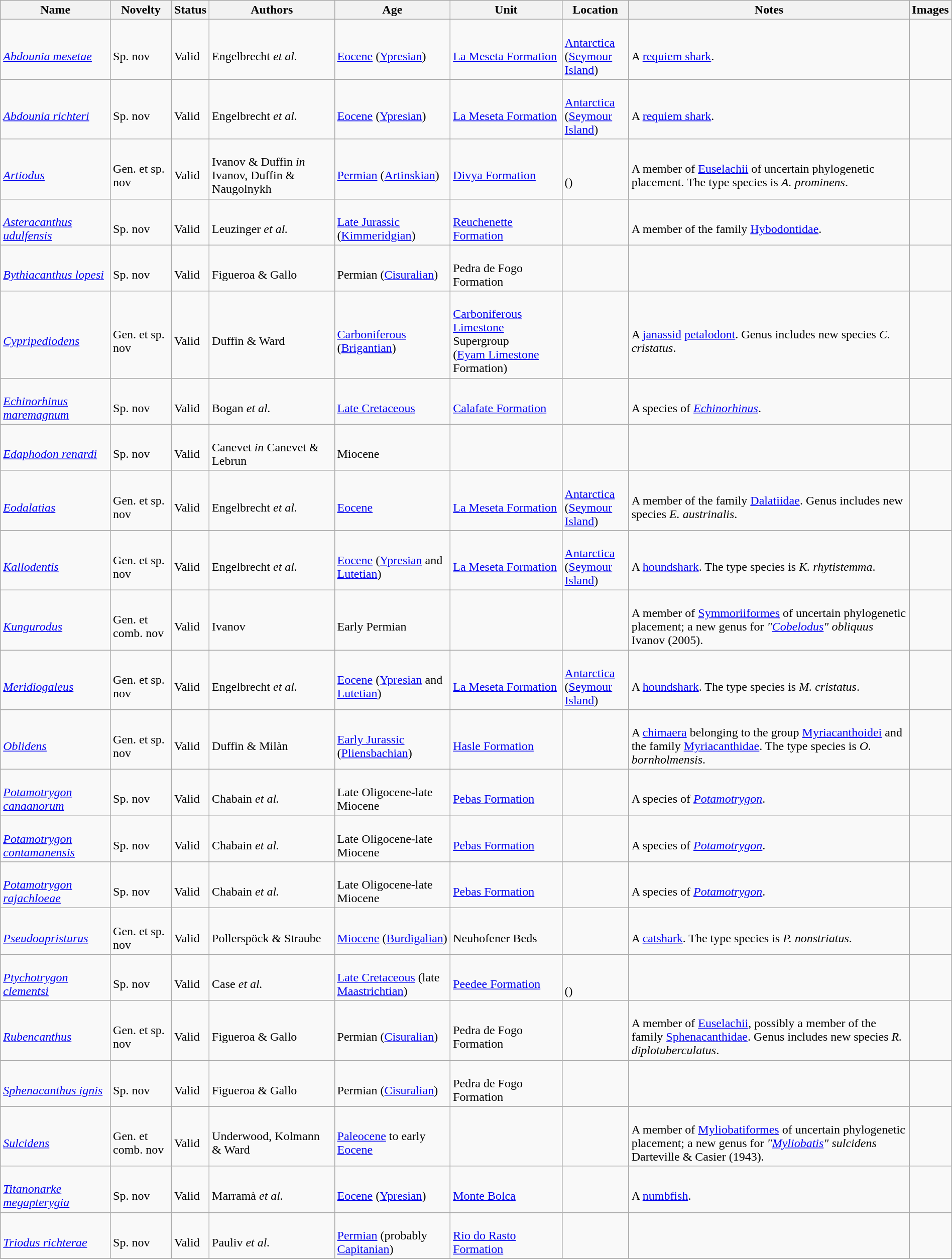<table class="wikitable sortable" align="center" width="100%">
<tr>
<th>Name</th>
<th>Novelty</th>
<th>Status</th>
<th>Authors</th>
<th>Age</th>
<th>Unit</th>
<th>Location</th>
<th>Notes</th>
<th>Images</th>
</tr>
<tr>
<td><br><em><a href='#'>Abdounia mesetae</a></em></td>
<td><br>Sp. nov</td>
<td><br>Valid</td>
<td><br>Engelbrecht <em>et al.</em></td>
<td><br><a href='#'>Eocene</a> (<a href='#'>Ypresian</a>)</td>
<td><br><a href='#'>La Meseta Formation</a></td>
<td><br><a href='#'>Antarctica</a><br>(<a href='#'>Seymour Island</a>)</td>
<td><br>A <a href='#'>requiem shark</a>.</td>
<td></td>
</tr>
<tr>
<td><br><em><a href='#'>Abdounia richteri</a></em></td>
<td><br>Sp. nov</td>
<td><br>Valid</td>
<td><br>Engelbrecht <em>et al.</em></td>
<td><br><a href='#'>Eocene</a> (<a href='#'>Ypresian</a>)</td>
<td><br><a href='#'>La Meseta Formation</a></td>
<td><br><a href='#'>Antarctica</a><br>(<a href='#'>Seymour Island</a>)</td>
<td><br>A <a href='#'>requiem shark</a>.</td>
<td></td>
</tr>
<tr>
<td><br><em><a href='#'>Artiodus</a></em></td>
<td><br>Gen. et sp. nov</td>
<td><br>Valid</td>
<td><br>Ivanov & Duffin <em>in</em> Ivanov, Duffin & Naugolnykh</td>
<td><br><a href='#'>Permian</a> (<a href='#'>Artinskian</a>)</td>
<td><br><a href='#'>Divya Formation</a></td>
<td><br><br>()</td>
<td><br>A member of <a href='#'>Euselachii</a> of uncertain phylogenetic placement. The type species is <em>A. prominens</em>.</td>
<td></td>
</tr>
<tr>
<td><br><em><a href='#'>Asteracanthus udulfensis</a></em></td>
<td><br>Sp. nov</td>
<td><br>Valid</td>
<td><br>Leuzinger <em>et al.</em></td>
<td><br><a href='#'>Late Jurassic</a> (<a href='#'>Kimmeridgian</a>)</td>
<td><br><a href='#'>Reuchenette Formation</a></td>
<td><br></td>
<td><br>A member of the family <a href='#'>Hybodontidae</a>.</td>
<td></td>
</tr>
<tr>
<td><br><em><a href='#'>Bythiacanthus lopesi</a></em></td>
<td><br>Sp. nov</td>
<td><br>Valid</td>
<td><br>Figueroa & Gallo</td>
<td><br>Permian (<a href='#'>Cisuralian</a>)</td>
<td><br>Pedra de Fogo Formation</td>
<td><br></td>
<td></td>
<td></td>
</tr>
<tr>
<td><br><em><a href='#'>Cypripediodens</a></em></td>
<td><br>Gen. et sp. nov</td>
<td><br>Valid</td>
<td><br>Duffin & Ward</td>
<td><br><a href='#'>Carboniferous</a> (<a href='#'>Brigantian</a>)</td>
<td><br><a href='#'>Carboniferous Limestone</a> Supergroup<br>(<a href='#'>Eyam Limestone</a> Formation)</td>
<td><br></td>
<td><br>A <a href='#'>janassid</a> <a href='#'>petalodont</a>. Genus includes new species <em>C. cristatus</em>.</td>
<td></td>
</tr>
<tr>
<td><br><em><a href='#'>Echinorhinus maremagnum</a></em></td>
<td><br>Sp. nov</td>
<td><br>Valid</td>
<td><br>Bogan <em>et al.</em></td>
<td><br><a href='#'>Late Cretaceous</a></td>
<td><br><a href='#'>Calafate Formation</a></td>
<td><br><br>
</td>
<td><br>A species of <em><a href='#'>Echinorhinus</a></em>.</td>
<td></td>
</tr>
<tr>
<td><br><em><a href='#'>Edaphodon renardi</a></em></td>
<td><br>Sp. nov</td>
<td><br>Valid</td>
<td><br>Canevet <em>in</em> Canevet & Lebrun</td>
<td><br>Miocene</td>
<td></td>
<td><br></td>
<td></td>
<td></td>
</tr>
<tr>
<td><br><em><a href='#'>Eodalatias</a></em></td>
<td><br>Gen. et sp. nov</td>
<td><br>Valid</td>
<td><br>Engelbrecht <em>et al.</em></td>
<td><br><a href='#'>Eocene</a></td>
<td><br><a href='#'>La Meseta Formation</a></td>
<td><br><a href='#'>Antarctica</a><br>(<a href='#'>Seymour Island</a>)</td>
<td><br>A member of the family <a href='#'>Dalatiidae</a>. Genus includes new species <em>E. austrinalis</em>.</td>
<td></td>
</tr>
<tr>
<td><br><em><a href='#'>Kallodentis</a></em></td>
<td><br>Gen. et sp. nov</td>
<td><br>Valid</td>
<td><br>Engelbrecht <em>et al.</em></td>
<td><br><a href='#'>Eocene</a> (<a href='#'>Ypresian</a> and <a href='#'>Lutetian</a>)</td>
<td><br><a href='#'>La Meseta Formation</a></td>
<td><br><a href='#'>Antarctica</a><br>(<a href='#'>Seymour Island</a>)</td>
<td><br>A <a href='#'>houndshark</a>. The type species is <em>K. rhytistemma</em>.</td>
<td></td>
</tr>
<tr>
<td><br><em><a href='#'>Kungurodus</a></em></td>
<td><br>Gen. et comb. nov</td>
<td><br>Valid</td>
<td><br>Ivanov</td>
<td><br>Early Permian</td>
<td></td>
<td><br><br>
</td>
<td><br>A member of <a href='#'>Symmoriiformes</a> of uncertain phylogenetic placement; a new genus for <em>"<a href='#'>Cobelodus</a>" obliquus</em> Ivanov (2005).</td>
<td></td>
</tr>
<tr>
<td><br><em><a href='#'>Meridiogaleus</a></em></td>
<td><br>Gen. et sp. nov</td>
<td><br>Valid</td>
<td><br>Engelbrecht <em>et al.</em></td>
<td><br><a href='#'>Eocene</a> (<a href='#'>Ypresian</a> and <a href='#'>Lutetian</a>)</td>
<td><br><a href='#'>La Meseta Formation</a></td>
<td><br><a href='#'>Antarctica</a><br>(<a href='#'>Seymour Island</a>)</td>
<td><br>A <a href='#'>houndshark</a>. The type species is <em>M. cristatus</em>.</td>
<td></td>
</tr>
<tr>
<td><br><em><a href='#'>Oblidens</a></em></td>
<td><br>Gen. et sp. nov</td>
<td><br>Valid</td>
<td><br>Duffin & Milàn</td>
<td><br><a href='#'>Early Jurassic</a> (<a href='#'>Pliensbachian</a>)</td>
<td><br><a href='#'>Hasle Formation</a></td>
<td><br></td>
<td><br>A <a href='#'>chimaera</a> belonging to the group <a href='#'>Myriacanthoidei</a> and the family <a href='#'>Myriacanthidae</a>. The type species is <em>O. bornholmensis</em>.</td>
<td></td>
</tr>
<tr>
<td><br><em><a href='#'>Potamotrygon canaanorum</a></em></td>
<td><br>Sp. nov</td>
<td><br>Valid</td>
<td><br>Chabain <em>et al.</em></td>
<td><br>Late Oligocene-late Miocene</td>
<td><br><a href='#'>Pebas Formation</a></td>
<td><br></td>
<td><br>A species of <em><a href='#'>Potamotrygon</a></em>.</td>
<td></td>
</tr>
<tr>
<td><br><em><a href='#'>Potamotrygon contamanensis</a></em></td>
<td><br>Sp. nov</td>
<td><br>Valid</td>
<td><br>Chabain <em>et al.</em></td>
<td><br>Late Oligocene-late Miocene</td>
<td><br><a href='#'>Pebas Formation</a></td>
<td><br></td>
<td><br>A species of <em><a href='#'>Potamotrygon</a></em>.</td>
<td></td>
</tr>
<tr>
<td><br><em><a href='#'>Potamotrygon rajachloeae</a></em></td>
<td><br>Sp. nov</td>
<td><br>Valid</td>
<td><br>Chabain <em>et al.</em></td>
<td><br>Late Oligocene-late Miocene</td>
<td><br><a href='#'>Pebas Formation</a></td>
<td><br></td>
<td><br>A species of <em><a href='#'>Potamotrygon</a></em>.</td>
<td></td>
</tr>
<tr>
<td><br><em><a href='#'>Pseudoapristurus</a></em></td>
<td><br>Gen. et sp. nov</td>
<td><br>Valid</td>
<td><br>Pollerspöck & Straube</td>
<td><br><a href='#'>Miocene</a> (<a href='#'>Burdigalian</a>)</td>
<td><br>Neuhofener Beds</td>
<td><br></td>
<td><br>A <a href='#'>catshark</a>. The type species is <em>P. nonstriatus</em>.</td>
<td></td>
</tr>
<tr>
<td><br><em><a href='#'>Ptychotrygon clementsi</a></em></td>
<td><br>Sp. nov</td>
<td><br>Valid</td>
<td><br>Case <em>et al.</em></td>
<td><br><a href='#'>Late Cretaceous</a> (late <a href='#'>Maastrichtian</a>)</td>
<td><br><a href='#'>Peedee Formation</a></td>
<td><br><br>()</td>
<td></td>
<td></td>
</tr>
<tr>
<td><br><em><a href='#'>Rubencanthus</a></em></td>
<td><br>Gen. et sp. nov</td>
<td><br>Valid</td>
<td><br>Figueroa & Gallo</td>
<td><br>Permian (<a href='#'>Cisuralian</a>)</td>
<td><br>Pedra de Fogo Formation</td>
<td><br></td>
<td><br>A member of <a href='#'>Euselachii</a>, possibly a member of the family <a href='#'>Sphenacanthidae</a>. Genus includes new species <em>R. diplotuberculatus</em>.</td>
<td></td>
</tr>
<tr>
<td><br><em><a href='#'>Sphenacanthus ignis</a></em></td>
<td><br>Sp. nov</td>
<td><br>Valid</td>
<td><br>Figueroa & Gallo</td>
<td><br>Permian (<a href='#'>Cisuralian</a>)</td>
<td><br>Pedra de Fogo Formation</td>
<td><br></td>
<td></td>
<td></td>
</tr>
<tr>
<td><br><em><a href='#'>Sulcidens</a></em></td>
<td><br>Gen. et comb. nov</td>
<td><br>Valid</td>
<td><br>Underwood, Kolmann & Ward</td>
<td><br><a href='#'>Paleocene</a> to early <a href='#'>Eocene</a></td>
<td></td>
<td><br><br>
</td>
<td><br>A member of <a href='#'>Myliobatiformes</a> of uncertain phylogenetic placement; a new genus for <em>"<a href='#'>Myliobatis</a>" sulcidens</em> Darteville & Casier (1943).</td>
<td></td>
</tr>
<tr>
<td><br><em><a href='#'>Titanonarke megapterygia</a></em></td>
<td><br>Sp. nov</td>
<td><br>Valid</td>
<td><br>Marramà <em>et al.</em></td>
<td><br><a href='#'>Eocene</a> (<a href='#'>Ypresian</a>)</td>
<td><br><a href='#'>Monte Bolca</a></td>
<td><br></td>
<td><br>A <a href='#'>numbfish</a>.</td>
<td></td>
</tr>
<tr>
<td><br><em><a href='#'>Triodus richterae</a></em></td>
<td><br>Sp. nov</td>
<td><br>Valid</td>
<td><br>Pauliv <em>et al.</em></td>
<td><br><a href='#'>Permian</a> (probably <a href='#'>Capitanian</a>)</td>
<td><br><a href='#'>Rio do Rasto Formation</a></td>
<td><br></td>
<td></td>
<td></td>
</tr>
<tr>
</tr>
</table>
